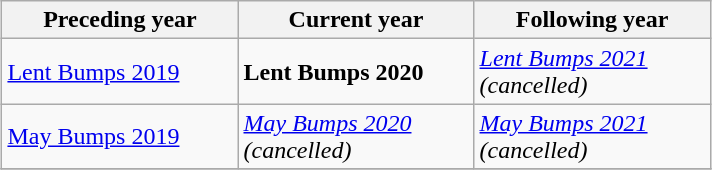<table class="wikitable" style="margin:1em auto;">
<tr>
<th width=150>Preceding year</th>
<th width=150>Current year</th>
<th width=150>Following year</th>
</tr>
<tr>
<td><a href='#'>Lent Bumps 2019</a></td>
<td><strong>Lent Bumps 2020</strong></td>
<td><em><a href='#'>Lent Bumps 2021</a> (cancelled)</em></td>
</tr>
<tr>
<td><a href='#'>May Bumps 2019</a></td>
<td><em><a href='#'>May Bumps 2020</a> (cancelled)</em></td>
<td><em><a href='#'>May Bumps 2021</a> (cancelled)</em></td>
</tr>
<tr>
</tr>
</table>
